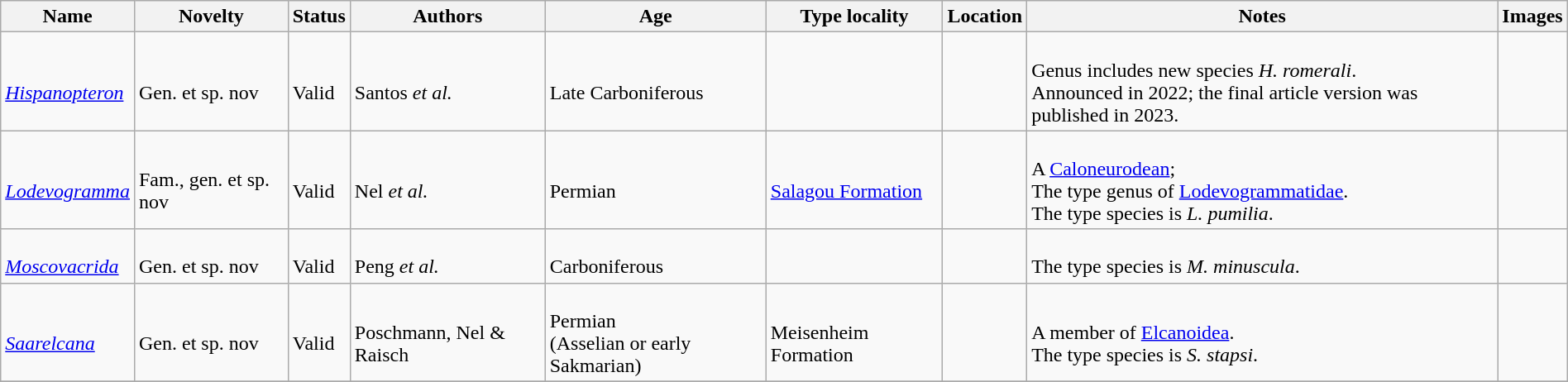<table class="wikitable sortable" align="center" width="100%">
<tr>
<th>Name</th>
<th>Novelty</th>
<th>Status</th>
<th>Authors</th>
<th>Age</th>
<th>Type locality</th>
<th>Location</th>
<th>Notes</th>
<th>Images</th>
</tr>
<tr>
<td><br><em><a href='#'>Hispanopteron</a></em></td>
<td><br>Gen. et sp. nov</td>
<td><br>Valid</td>
<td><br>Santos <em>et al.</em></td>
<td><br>Late Carboniferous</td>
<td></td>
<td><br></td>
<td><br>Genus includes new species <em>H. romerali</em>.<br> Announced in 2022; the final article version was published in 2023.</td>
<td></td>
</tr>
<tr>
<td><br><em><a href='#'>Lodevogramma</a></em></td>
<td><br>Fam., gen. et sp. nov</td>
<td><br>Valid</td>
<td><br>Nel <em>et al.</em></td>
<td><br>Permian</td>
<td><br><a href='#'>Salagou Formation</a></td>
<td><br></td>
<td><br>A <a href='#'>Caloneurodean</a>;<br> The type genus of <a href='#'>Lodevogrammatidae</a>.<br> The type species is <em>L. pumilia</em>.</td>
<td></td>
</tr>
<tr>
<td><br><em><a href='#'>Moscovacrida</a></em></td>
<td><br>Gen. et sp. nov</td>
<td><br>Valid</td>
<td><br>Peng <em>et al.</em></td>
<td><br>Carboniferous</td>
<td></td>
<td><br></td>
<td><br>The type species is <em>M. minuscula</em>.</td>
<td></td>
</tr>
<tr>
<td><br><em><a href='#'>Saarelcana</a></em></td>
<td><br>Gen. et sp. nov</td>
<td><br>Valid</td>
<td><br>Poschmann, Nel & Raisch</td>
<td><br>Permian<br>(Asselian or early Sakmarian)</td>
<td><br>Meisenheim Formation</td>
<td><br></td>
<td><br>A member of <a href='#'>Elcanoidea</a>.<br> The type species is <em>S. stapsi</em>.</td>
<td></td>
</tr>
<tr>
</tr>
</table>
